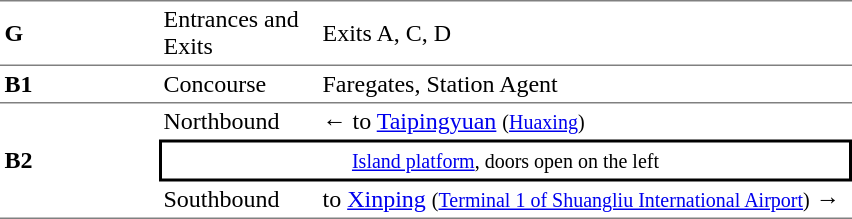<table cellspacing=0 cellpadding=3>
<tr>
<td style="border-top:solid 1px gray;border-bottom:solid 1px gray;" width=100><strong>G</strong></td>
<td style="border-top:solid 1px gray;border-bottom:solid 1px gray;" width=100>Entrances and Exits</td>
<td style="border-top:solid 1px gray;border-bottom:solid 1px gray;" width=350>Exits A, C, D</td>
</tr>
<tr>
<td style="border-top:solid 0px gray;border-bottom:solid 1px gray;" width=100><strong>B1</strong></td>
<td style="border-top:solid 0px gray;border-bottom:solid 1px gray;" width=100>Concourse</td>
<td style="border-top:solid 0px gray;border-bottom:solid 1px gray;" width=350>Faregates, Station Agent</td>
</tr>
<tr>
<td style="border-bottom:solid 1px gray;" rowspan=3><strong>B2</strong></td>
<td>Northbound</td>
<td>←  to <a href='#'>Taipingyuan</a> <small>(<a href='#'>Huaxing</a>)</small></td>
</tr>
<tr>
<td style="border-right:solid 2px black;border-left:solid 2px black;border-top:solid 2px black;border-bottom:solid 2px black;text-align:center;" colspan=2><small><a href='#'>Island platform</a>, doors open on the left</small></td>
</tr>
<tr>
<td style="border-bottom:solid 1px gray;">Southbound</td>
<td style="border-bottom:solid 1px gray;">  to <a href='#'>Xinping</a> <small>(<a href='#'>Terminal 1 of Shuangliu International Airport</a>)</small> →</td>
</tr>
</table>
